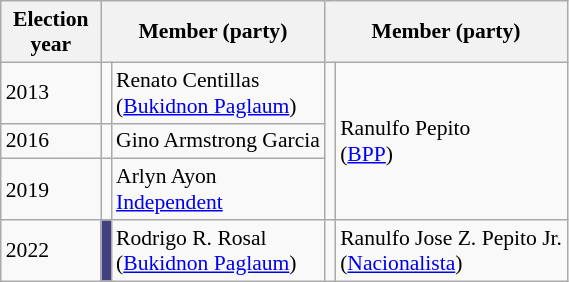<table class=wikitable style="font-size:90%">
<tr>
<th width=60px>Election<br>year</th>
<th colspan=2 width=140px>Member (party)</th>
<th colspan=2 width=140px>Member (party)</th>
</tr>
<tr>
<td>2013</td>
<td bgcolor=></td>
<td>Renato Centillas<br>(<a href='#'>Bukidnon Paglaum</a>)</td>
<td rowspan=3 bgcolor=></td>
<td rowspan=3>Ranulfo Pepito<br>(<a href='#'>BPP</a>)</td>
</tr>
<tr>
<td>2016</td>
<td bgcolor=></td>
<td>Gino Armstrong Garcia</td>
</tr>
<tr>
<td>2019</td>
<td bgcolor=></td>
<td>Arlyn Ayon<br><a href='#'>Independent</a></td>
</tr>
<tr>
<td>2022</td>
<td bgcolor=#414181></td>
<td>Rodrigo R. Rosal<br>(<a href='#'>Bukidnon Paglaum</a>)</td>
<td bgcolor=></td>
<td>Ranulfo Jose Z. Pepito Jr.<br>(<a href='#'>Nacionalista</a>)</td>
</tr>
</table>
